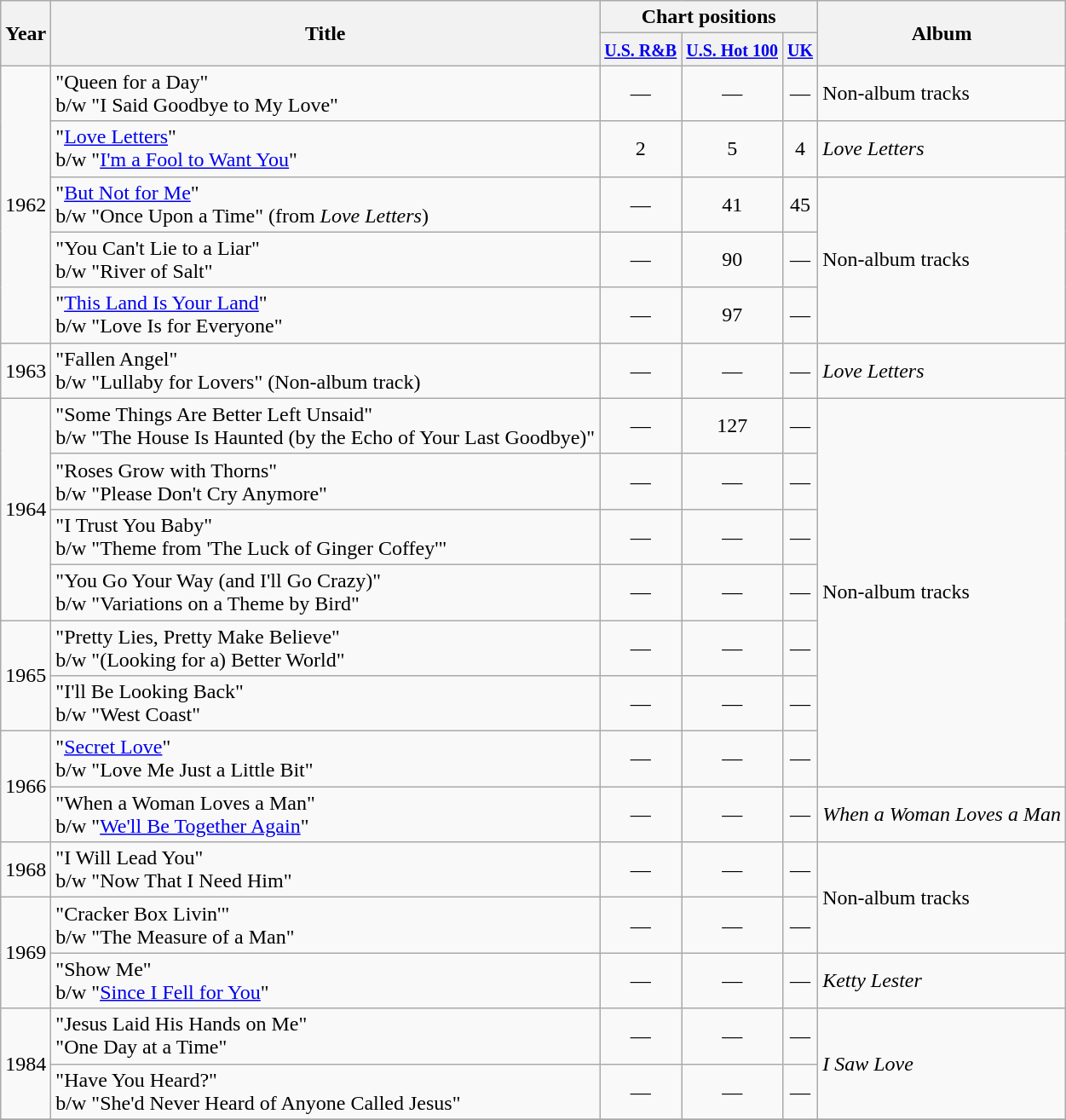<table class="wikitable sortable">
<tr>
<th rowspan="2">Year</th>
<th rowspan="2">Title</th>
<th colspan="3">Chart positions</th>
<th rowspan="2">Album</th>
</tr>
<tr>
<th><small><a href='#'>U.S. R&B</a></small></th>
<th><small><a href='#'>U.S. Hot 100</a></small></th>
<th><small><a href='#'>UK</a></small></th>
</tr>
<tr>
<td rowspan="5">1962</td>
<td>"Queen for a Day"<br>b/w "I Said Goodbye to My Love"</td>
<td style="text-align: center;">—</td>
<td style="text-align: center;">—</td>
<td style="text-align: center;">—</td>
<td align="left">Non-album tracks</td>
</tr>
<tr>
<td>"<a href='#'>Love Letters</a>"<br>b/w "<a href='#'>I'm a Fool to Want You</a>"</td>
<td style="text-align: center;">2</td>
<td style="text-align: center;">5</td>
<td style="text-align: center;">4</td>
<td align="left"><em>Love Letters</em></td>
</tr>
<tr>
<td>"<a href='#'>But Not for Me</a>"<br>b/w "Once Upon a Time" (from <em>Love Letters</em>)</td>
<td style="text-align: center;">—</td>
<td style="text-align: center;">41</td>
<td style="text-align: center;">45</td>
<td align="left" rowspan="3">Non-album tracks</td>
</tr>
<tr>
<td>"You Can't Lie to a Liar"<br>b/w "River of Salt"</td>
<td style="text-align: center;">—</td>
<td style="text-align: center;">90</td>
<td style="text-align: center;">—</td>
</tr>
<tr>
<td>"<a href='#'>This Land Is Your Land</a>"<br>b/w "Love Is for Everyone"</td>
<td style="text-align: center;">—</td>
<td style="text-align: center;">97</td>
<td style="text-align: center;">—</td>
</tr>
<tr>
<td>1963</td>
<td>"Fallen Angel"<br>b/w "Lullaby for Lovers" (Non-album track)</td>
<td style="text-align: center;">—</td>
<td style="text-align: center;">—</td>
<td style="text-align: center;">—</td>
<td align="left"><em>Love Letters</em></td>
</tr>
<tr>
<td rowspan="4">1964</td>
<td>"Some Things Are Better Left Unsaid"<br>b/w "The House Is Haunted (by the Echo of Your Last Goodbye)"</td>
<td style="text-align: center;">—</td>
<td style="text-align: center;">127</td>
<td style="text-align: center;">—</td>
<td align="left" rowspan="7">Non-album tracks</td>
</tr>
<tr>
<td>"Roses Grow with Thorns"<br>b/w "Please Don't Cry Anymore"</td>
<td style="text-align: center;">—</td>
<td style="text-align: center;">—</td>
<td style="text-align: center;">—</td>
</tr>
<tr>
<td>"I Trust You Baby"<br>b/w "Theme from 'The Luck of Ginger Coffey'"</td>
<td style="text-align: center;">—</td>
<td style="text-align: center;">—</td>
<td style="text-align: center;">—</td>
</tr>
<tr>
<td>"You Go Your Way (and I'll Go Crazy)"<br>b/w "Variations on a Theme by Bird"</td>
<td style="text-align: center;">—</td>
<td style="text-align: center;">—</td>
<td style="text-align: center;">—</td>
</tr>
<tr>
<td rowspan="2">1965</td>
<td>"Pretty Lies, Pretty Make Believe"<br>b/w "(Looking for a) Better World"</td>
<td style="text-align: center;">—</td>
<td style="text-align: center;">—</td>
<td style="text-align: center;">—</td>
</tr>
<tr>
<td>"I'll Be Looking Back"<br>b/w "West Coast"</td>
<td style="text-align: center;">—</td>
<td style="text-align: center;">—</td>
<td style="text-align: center;">—</td>
</tr>
<tr>
<td rowspan="2">1966</td>
<td>"<a href='#'>Secret Love</a>"<br>b/w "Love Me Just a Little Bit"</td>
<td style="text-align: center;">—</td>
<td style="text-align: center;">—</td>
<td style="text-align: center;">—</td>
</tr>
<tr>
<td>"When a Woman Loves a Man"<br>b/w "<a href='#'>We'll Be Together Again</a>"</td>
<td style="text-align: center;">—</td>
<td style="text-align: center;">—</td>
<td style="text-align: center;">—</td>
<td align="left"><em>When a Woman Loves a Man</em></td>
</tr>
<tr>
<td>1968</td>
<td>"I Will Lead You"<br>b/w "Now That I Need Him"</td>
<td style="text-align: center;">—</td>
<td style="text-align: center;">—</td>
<td style="text-align: center;">—</td>
<td align="left" rowspan="2">Non-album tracks</td>
</tr>
<tr>
<td rowspan="2">1969</td>
<td>"Cracker Box Livin'"<br>b/w "The Measure of a Man"</td>
<td style="text-align: center;">—</td>
<td style="text-align: center;">—</td>
<td style="text-align: center;">—</td>
</tr>
<tr>
<td>"Show Me"<br>b/w "<a href='#'>Since I Fell for You</a>"</td>
<td style="text-align: center;">—</td>
<td style="text-align: center;">—</td>
<td style="text-align: center;">—</td>
<td align="left"><em>Ketty Lester</em></td>
</tr>
<tr>
<td rowspan="2">1984</td>
<td>"Jesus Laid His Hands on Me"<br>"One Day at a Time"</td>
<td style="text-align: center;">—</td>
<td style="text-align: center;">—</td>
<td style="text-align: center;">—</td>
<td align="left" rowspan="2"><em>I Saw Love</em></td>
</tr>
<tr>
<td>"Have You Heard?"<br>b/w "She'd Never Heard of Anyone Called Jesus"</td>
<td style="text-align: center;">—</td>
<td style="text-align: center;">—</td>
<td style="text-align: center;">—</td>
</tr>
<tr>
</tr>
</table>
